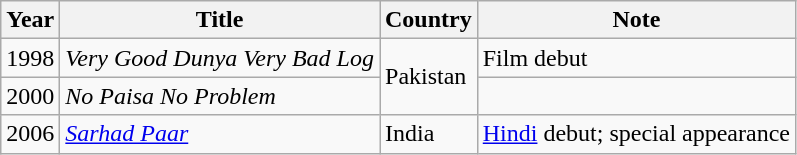<table class="wikitable">
<tr>
<th>Year</th>
<th>Title</th>
<th>Country</th>
<th>Note</th>
</tr>
<tr>
<td>1998</td>
<td><em>Very Good Dunya Very Bad Log</em></td>
<td rowspan="2">Pakistan</td>
<td>Film debut</td>
</tr>
<tr>
<td>2000</td>
<td><em>No Paisa No Problem</em></td>
<td></td>
</tr>
<tr>
<td>2006</td>
<td><em><a href='#'>Sarhad Paar</a></em></td>
<td>India</td>
<td><a href='#'>Hindi</a> debut; special appearance</td>
</tr>
</table>
